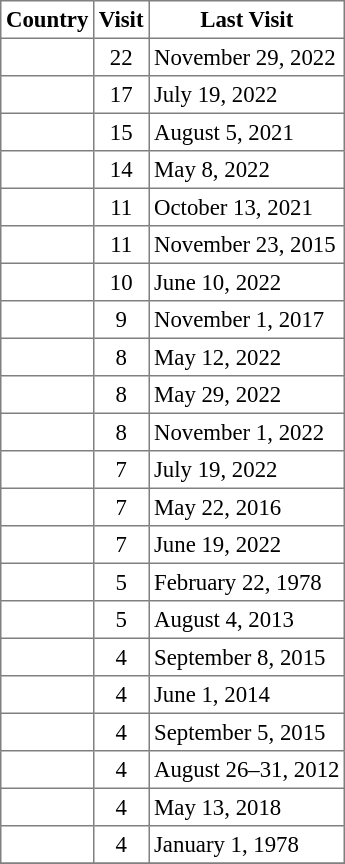<table class="toccolours sortable" border="1" cellpadding="3" style="font-size:95%; border-collapse:collapse;">
<tr>
<th>Country</th>
<th>Visit</th>
<th>Last Visit</th>
</tr>
<tr>
<td></td>
<td align=center>22</td>
<td>November 29, 2022</td>
</tr>
<tr>
<td></td>
<td align=center>17</td>
<td>July 19, 2022</td>
</tr>
<tr>
<td></td>
<td align=center>15</td>
<td>August 5, 2021</td>
</tr>
<tr>
<td></td>
<td align=center>14</td>
<td>May 8, 2022</td>
</tr>
<tr>
<td></td>
<td align=center>11</td>
<td>October 13, 2021</td>
</tr>
<tr>
<td></td>
<td align=center>11</td>
<td>November 23, 2015</td>
</tr>
<tr>
<td></td>
<td align=center>10</td>
<td>June 10, 2022</td>
</tr>
<tr>
<td></td>
<td align=center>9</td>
<td>November 1, 2017</td>
</tr>
<tr>
<td></td>
<td align=center>8</td>
<td>May 12, 2022</td>
</tr>
<tr>
<td></td>
<td align=center>8</td>
<td>May 29, 2022</td>
</tr>
<tr>
<td></td>
<td align=center>8</td>
<td>November 1, 2022</td>
</tr>
<tr>
<td></td>
<td align=center>7</td>
<td>July 19, 2022</td>
</tr>
<tr>
<td></td>
<td align=center>7</td>
<td>May 22, 2016</td>
</tr>
<tr>
<td></td>
<td align=center>7</td>
<td>June 19, 2022</td>
</tr>
<tr>
<td></td>
<td align=center>5</td>
<td>February 22, 1978</td>
</tr>
<tr>
<td></td>
<td align=center>5</td>
<td>August 4, 2013</td>
</tr>
<tr>
<td></td>
<td align=center>4</td>
<td>September 8, 2015</td>
</tr>
<tr>
<td></td>
<td align=center>4</td>
<td>June 1, 2014</td>
</tr>
<tr>
<td></td>
<td align=center>4</td>
<td>September 5, 2015</td>
</tr>
<tr>
<td></td>
<td align=center>4</td>
<td>August 26–31, 2012</td>
</tr>
<tr>
<td></td>
<td align=center>4</td>
<td>May 13, 2018</td>
</tr>
<tr>
<td></td>
<td align=center>4</td>
<td>January 1, 1978</td>
</tr>
<tr>
</tr>
</table>
